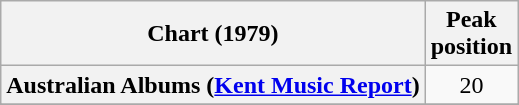<table class="wikitable sortable plainrowheaders">
<tr>
<th scope="col">Chart (1979)</th>
<th scope="col">Peak<br>position</th>
</tr>
<tr>
<th scope="row">Australian Albums (<a href='#'>Kent Music Report</a>)</th>
<td align="center">20</td>
</tr>
<tr>
</tr>
<tr>
</tr>
<tr>
</tr>
<tr>
</tr>
<tr>
</tr>
</table>
